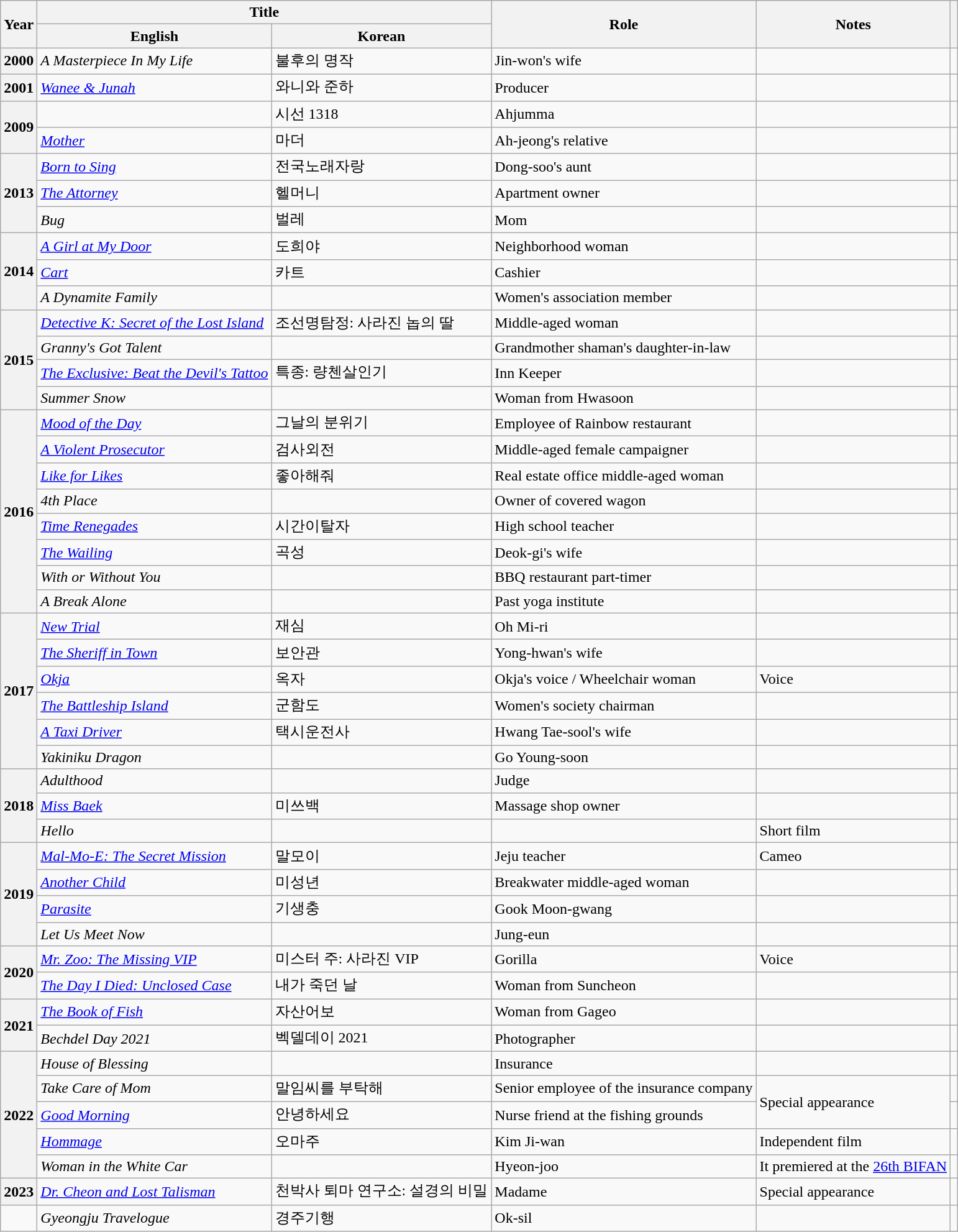<table class="wikitable sortable plainrowheaders">
<tr>
<th rowspan="2" scope="col">Year</th>
<th colspan="2" scope="col">Title</th>
<th rowspan="2" scope="col">Role</th>
<th rowspan="2" scope="col">Notes</th>
<th rowspan="2" scope="col" class="unsortable"></th>
</tr>
<tr>
<th>English</th>
<th>Korean</th>
</tr>
<tr>
<th scope="row">2000</th>
<td><em>A Masterpiece In My Life</em></td>
<td>불후의 명작</td>
<td>Jin-won's wife</td>
<td></td>
<td></td>
</tr>
<tr>
<th scope="row">2001</th>
<td><em><a href='#'>Wanee & Junah</a></em></td>
<td>와니와 준하</td>
<td>Producer</td>
<td></td>
<td></td>
</tr>
<tr>
<th scope="row"  rowspan="2">2009</th>
<td><em></em></td>
<td>시선 1318</td>
<td>Ahjumma</td>
<td></td>
<td></td>
</tr>
<tr>
<td><em><a href='#'>Mother</a></em></td>
<td>마더</td>
<td>Ah-jeong's relative</td>
<td></td>
<td></td>
</tr>
<tr>
<th scope="row" rowspan="3">2013</th>
<td><em><a href='#'>Born to Sing</a></em></td>
<td>전국노래자랑</td>
<td>Dong-soo's aunt</td>
<td></td>
<td></td>
</tr>
<tr>
<td><em><a href='#'>The Attorney</a></em></td>
<td>헬머니</td>
<td>Apartment owner</td>
<td></td>
<td></td>
</tr>
<tr>
<td><em>Bug</em></td>
<td>벌레</td>
<td>Mom</td>
<td></td>
<td></td>
</tr>
<tr>
<th scope="row" rowspan="3">2014</th>
<td><em><a href='#'>A Girl at My Door</a></em></td>
<td>도희야</td>
<td>Neighborhood woman</td>
<td></td>
<td></td>
</tr>
<tr>
<td><em><a href='#'>Cart</a></em></td>
<td>카트</td>
<td>Cashier</td>
<td></td>
<td></td>
</tr>
<tr>
<td><em>A Dynamite Family</em></td>
<td></td>
<td>Women's association member</td>
<td></td>
<td></td>
</tr>
<tr>
<th scope="row"  rowspan="4">2015</th>
<td><em><a href='#'>Detective K: Secret of the Lost Island</a></em></td>
<td>조선명탐정: 사라진 놉의 딸</td>
<td>Middle-aged woman</td>
<td></td>
</tr>
<tr>
<td><em>Granny's Got Talent</em></td>
<td></td>
<td>Grandmother shaman's daughter-in-law</td>
<td></td>
<td></td>
</tr>
<tr>
<td><em><a href='#'>The Exclusive: Beat the Devil's Tattoo</a></em></td>
<td>특종: 량첸살인기</td>
<td>Inn Keeper</td>
<td></td>
<td></td>
</tr>
<tr>
<td><em>Summer Snow</em></td>
<td></td>
<td>Woman from Hwasoon</td>
<td></td>
<td></td>
</tr>
<tr>
<th scope="row" rowspan="8">2016</th>
<td><em><a href='#'>Mood of the Day</a></em></td>
<td>그날의 분위기</td>
<td>Employee of Rainbow restaurant</td>
<td></td>
<td></td>
</tr>
<tr>
<td><em><a href='#'>A Violent Prosecutor</a></em></td>
<td>검사외전</td>
<td>Middle-aged female campaigner</td>
<td></td>
<td></td>
</tr>
<tr>
<td><em><a href='#'>Like for Likes</a></em></td>
<td>좋아해줘</td>
<td>Real estate office middle-aged woman</td>
<td></td>
<td></td>
</tr>
<tr>
<td><em>4th Place</em></td>
<td></td>
<td>Owner of covered wagon</td>
<td></td>
<td></td>
</tr>
<tr>
<td><em><a href='#'>Time Renegades</a></em></td>
<td>시간이탈자</td>
<td>High school teacher</td>
<td></td>
<td></td>
</tr>
<tr>
<td><em><a href='#'>The Wailing</a></em></td>
<td>곡성</td>
<td>Deok-gi's wife</td>
<td></td>
<td></td>
</tr>
<tr>
<td><em>With or Without You</em></td>
<td></td>
<td>BBQ restaurant part-timer</td>
<td></td>
<td></td>
</tr>
<tr>
<td><em>A Break Alone</em></td>
<td></td>
<td>Past yoga institute</td>
<td></td>
<td></td>
</tr>
<tr>
<th scope="row" rowspan="6">2017</th>
<td><em><a href='#'>New Trial</a></em></td>
<td>재심</td>
<td>Oh Mi-ri</td>
<td></td>
<td></td>
</tr>
<tr>
<td><em><a href='#'>The Sheriff in Town</a></em></td>
<td>보안관</td>
<td>Yong-hwan's wife</td>
<td></td>
<td></td>
</tr>
<tr>
<td><em><a href='#'>Okja</a></em></td>
<td>옥자</td>
<td>Okja's voice / Wheelchair woman</td>
<td>Voice</td>
<td></td>
</tr>
<tr>
<td><em><a href='#'>The Battleship Island</a></em></td>
<td>군함도</td>
<td>Women's society chairman</td>
<td></td>
<td></td>
</tr>
<tr>
<td><em><a href='#'>A Taxi Driver</a></em></td>
<td>택시운전사</td>
<td>Hwang Tae-sool's wife</td>
<td></td>
<td></td>
</tr>
<tr>
<td><em>Yakiniku Dragon</em></td>
<td></td>
<td>Go Young-soon</td>
<td></td>
<td></td>
</tr>
<tr>
<th scope="row" rowspan="3">2018</th>
<td><em>Adulthood</em></td>
<td></td>
<td>Judge</td>
<td></td>
<td></td>
</tr>
<tr>
<td><em><a href='#'>Miss Baek</a></em></td>
<td>미쓰백</td>
<td>Massage shop owner</td>
<td></td>
<td></td>
</tr>
<tr>
<td><em>Hello</em></td>
<td></td>
<td></td>
<td>Short film</td>
<td></td>
</tr>
<tr>
<th scope="row" rowspan="4">2019</th>
<td><em><a href='#'>Mal-Mo-E: The Secret Mission</a></em></td>
<td>말모이</td>
<td>Jeju teacher</td>
<td>Cameo</td>
<td></td>
</tr>
<tr>
<td><em><a href='#'>Another Child</a></em></td>
<td>미성년</td>
<td>Breakwater middle-aged woman</td>
<td></td>
<td></td>
</tr>
<tr>
<td><em><a href='#'>Parasite</a></em></td>
<td>기생충</td>
<td>Gook Moon-gwang</td>
<td></td>
<td></td>
</tr>
<tr>
<td><em>Let Us Meet Now</em></td>
<td></td>
<td>Jung-eun</td>
<td></td>
<td></td>
</tr>
<tr>
<th scope="row" rowspan="2">2020</th>
<td><em><a href='#'>Mr. Zoo: The Missing VIP</a></em></td>
<td>미스터 주: 사라진 VIP</td>
<td>Gorilla</td>
<td>Voice</td>
<td></td>
</tr>
<tr>
<td><em><a href='#'>The Day I Died: Unclosed Case</a></em></td>
<td>내가 죽던 날</td>
<td>Woman from Suncheon</td>
<td></td>
<td></td>
</tr>
<tr>
<th scope="row" rowspan="2">2021</th>
<td><em><a href='#'>The Book of Fish</a></em></td>
<td>자산어보</td>
<td>Woman from Gageo</td>
<td></td>
<td></td>
</tr>
<tr>
<td><em>Bechdel Day 2021</em></td>
<td>벡델데이 2021</td>
<td>Photographer</td>
<td></td>
<td></td>
</tr>
<tr>
<th scope="row" rowspan="5">2022</th>
<td><em>House of Blessing</em></td>
<td></td>
<td>Insurance</td>
<td></td>
<td></td>
</tr>
<tr>
<td><em>Take Care of Mom</em></td>
<td>말임씨를 부탁해</td>
<td>Senior employee of the insurance company</td>
<td rowspan="2">Special appearance</td>
<td></td>
</tr>
<tr>
<td><em><a href='#'>Good Morning</a></em></td>
<td>안녕하세요</td>
<td>Nurse friend at the fishing grounds</td>
<td></td>
</tr>
<tr>
<td><em><a href='#'>Hommage</a></em></td>
<td>오마주</td>
<td>Kim Ji-wan</td>
<td>Independent film</td>
<td></td>
</tr>
<tr>
<td><em>Woman in the White Car</em></td>
<td></td>
<td>Hyeon-joo</td>
<td>It premiered at the <a href='#'>26th BIFAN</a></td>
<td></td>
</tr>
<tr>
<th scope="row">2023</th>
<td><em><a href='#'>Dr. Cheon and Lost Talisman</a></em></td>
<td>천박사 퇴마 연구소: 설경의 비밀</td>
<td>Madame</td>
<td>Special appearance</td>
<td></td>
</tr>
<tr>
<td></td>
<td><em>Gyeongju Travelogue</em></td>
<td>경주기행</td>
<td>Ok-sil</td>
<td></td>
<td></td>
</tr>
</table>
